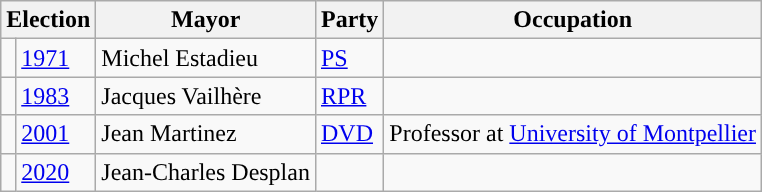<table class="wikitable">
<tr>
<th colspan="2">Election</th>
<th>Mayor</th>
<th>Party</th>
<th>Occupation</th>
</tr>
<tr>
<td style="background-color: "></td>
<td><a href='#'>1971</a></td>
<td>Michel Estadieu</td>
<td><a href='#'>PS</a></td>
<td></td>
</tr>
<tr>
<td style="background-color: "></td>
<td><a href='#'>1983</a></td>
<td>Jacques Vailhère</td>
<td><a href='#'>RPR</a></td>
<td></td>
</tr>
<tr>
<td style="background-color: "></td>
<td><a href='#'>2001</a></td>
<td>Jean Martinez</td>
<td><a href='#'>DVD</a></td>
<td>Professor at <a href='#'>University of Montpellier</a></td>
</tr>
<tr>
<td></td>
<td><a href='#'>2020</a></td>
<td>Jean-Charles Desplan</td>
<td></td>
<td></td>
</tr>
</table>
